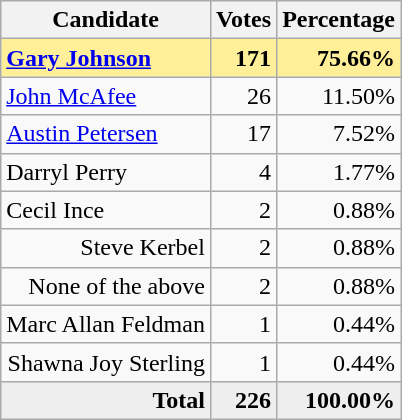<table class="wikitable" style="text-align:right;">
<tr>
<th>Candidate</th>
<th>Votes</th>
<th>Percentage</th>
</tr>
<tr style="background:#ffef99;">
<td style="text-align:left;"><strong><a href='#'>Gary Johnson</a></strong></td>
<td><strong>171</strong></td>
<td><strong>75.66%</strong></td>
</tr>
<tr>
<td style="text-align:left;"><a href='#'>John McAfee</a></td>
<td>26</td>
<td>11.50%</td>
</tr>
<tr>
<td style="text-align:left;"><a href='#'>Austin Petersen</a></td>
<td>17</td>
<td>7.52%</td>
</tr>
<tr>
<td style="text-align:left;">Darryl Perry</td>
<td>4</td>
<td>1.77%</td>
</tr>
<tr>
<td style="text-align:left;">Cecil Ince</td>
<td>2</td>
<td>0.88%</td>
</tr>
<tr>
<td>Steve Kerbel</td>
<td>2</td>
<td>0.88%</td>
</tr>
<tr>
<td>None of the above</td>
<td>2</td>
<td>0.88%</td>
</tr>
<tr>
<td>Marc Allan Feldman</td>
<td>1</td>
<td>0.44%</td>
</tr>
<tr>
<td>Shawna Joy Sterling</td>
<td>1</td>
<td>0.44%</td>
</tr>
<tr style="background:#eee;">
<td style="margin-right:0.50px"><strong>Total</strong></td>
<td style="margin-right:0.50px"><strong>226</strong></td>
<td style="margin-right:0.50px"><strong>100.00%</strong></td>
</tr>
</table>
